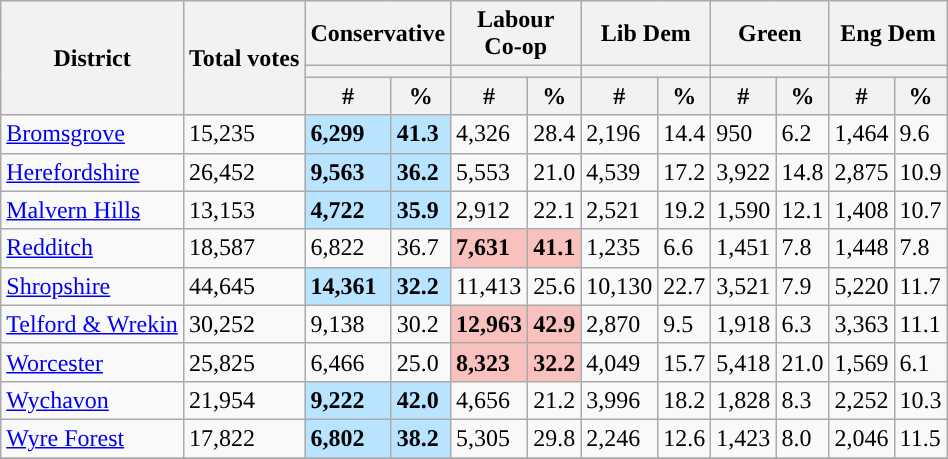<table class="wikitable sortable">
<tr>
<th rowspan=3>District</th>
<th rowspan=3>Total votes</th>
<th colspan="2">Conservative</th>
<th colspan="2">Labour<br>Co-op</th>
<th colspan="2">Lib Dem</th>
<th colspan="2">Green</th>
<th colspan="2">Eng Dem</th>
</tr>
<tr>
<th colspan="2" style="background:"></th>
<th colspan="2" style="background:"></th>
<th colspan="2" style="background:"></th>
<th colspan="2" style="background:"></th>
<th colspan="2" style="background:"></th>
</tr>
<tr>
<th>#</th>
<th>%</th>
<th>#</th>
<th>%</th>
<th>#</th>
<th>%</th>
<th>#</th>
<th>%</th>
<th>#</th>
<th>%</th>
</tr>
<tr>
<td><a href='#'>Bromsgrove</a></td>
<td>15,235</td>
<td style="background:#B9E4FF;"><strong>6,299</strong></td>
<td style="background:#B9E4FF;"><strong>41.3</strong></td>
<td>4,326</td>
<td>28.4</td>
<td>2,196</td>
<td>14.4</td>
<td>950</td>
<td>6.2</td>
<td>1,464</td>
<td>9.6</td>
</tr>
<tr>
<td><a href='#'>Herefordshire</a></td>
<td>26,452</td>
<td style="background:#B9E4FF;"><strong>9,563</strong></td>
<td style="background:#B9E4FF;"><strong>36.2</strong></td>
<td>5,553</td>
<td>21.0</td>
<td>4,539</td>
<td>17.2</td>
<td>3,922</td>
<td>14.8</td>
<td>2,875</td>
<td>10.9</td>
</tr>
<tr>
<td><a href='#'>Malvern Hills</a></td>
<td>13,153</td>
<td style="background:#B9E4FF;"><strong>4,722</strong></td>
<td style="background:#B9E4FF;"><strong>35.9</strong></td>
<td>2,912</td>
<td>22.1</td>
<td>2,521</td>
<td>19.2</td>
<td>1,590</td>
<td>12.1</td>
<td>1,408</td>
<td>10.7</td>
</tr>
<tr>
<td><a href='#'>Redditch</a></td>
<td>18,587</td>
<td>6,822</td>
<td>36.7</td>
<td style="background:#F8C1BE;"><strong>7,631</strong></td>
<td style="background:#F8C1BE;"><strong>41.1</strong></td>
<td>1,235</td>
<td>6.6</td>
<td>1,451</td>
<td>7.8</td>
<td>1,448</td>
<td>7.8</td>
</tr>
<tr>
<td><a href='#'>Shropshire</a></td>
<td>44,645</td>
<td style="background:#B9E4FF;"><strong>14,361</strong></td>
<td style="background:#B9E4FF;"><strong>32.2</strong></td>
<td>11,413</td>
<td>25.6</td>
<td>10,130</td>
<td>22.7</td>
<td>3,521</td>
<td>7.9</td>
<td>5,220</td>
<td>11.7</td>
</tr>
<tr>
<td><a href='#'>Telford & Wrekin</a></td>
<td>30,252</td>
<td>9,138</td>
<td>30.2</td>
<td style="background:#F8C1BE;"><strong>12,963</strong></td>
<td style="background:#F8C1BE;"><strong>42.9</strong></td>
<td>2,870</td>
<td>9.5</td>
<td>1,918</td>
<td>6.3</td>
<td>3,363</td>
<td>11.1</td>
</tr>
<tr>
<td><a href='#'>Worcester</a></td>
<td>25,825</td>
<td>6,466</td>
<td>25.0</td>
<td style="background:#F8C1BE;"><strong>8,323</strong></td>
<td style="background:#F8C1BE;"><strong>32.2</strong></td>
<td>4,049</td>
<td>15.7</td>
<td>5,418</td>
<td>21.0</td>
<td>1,569</td>
<td>6.1</td>
</tr>
<tr>
<td><a href='#'>Wychavon</a></td>
<td>21,954</td>
<td style="background:#B9E4FF;"><strong>9,222</strong></td>
<td style="background:#B9E4FF;"><strong>42.0</strong></td>
<td>4,656</td>
<td>21.2</td>
<td>3,996</td>
<td>18.2</td>
<td>1,828</td>
<td>8.3</td>
<td>2,252</td>
<td>10.3</td>
</tr>
<tr>
<td><a href='#'>Wyre Forest</a></td>
<td>17,822</td>
<td style="background:#B9E4FF;"><strong>6,802</strong></td>
<td style="background:#B9E4FF;"><strong>38.2</strong></td>
<td>5,305</td>
<td>29.8</td>
<td>2,246</td>
<td>12.6</td>
<td>1,423</td>
<td>8.0</td>
<td>2,046</td>
<td>11.5</td>
</tr>
<tr>
</tr>
</table>
